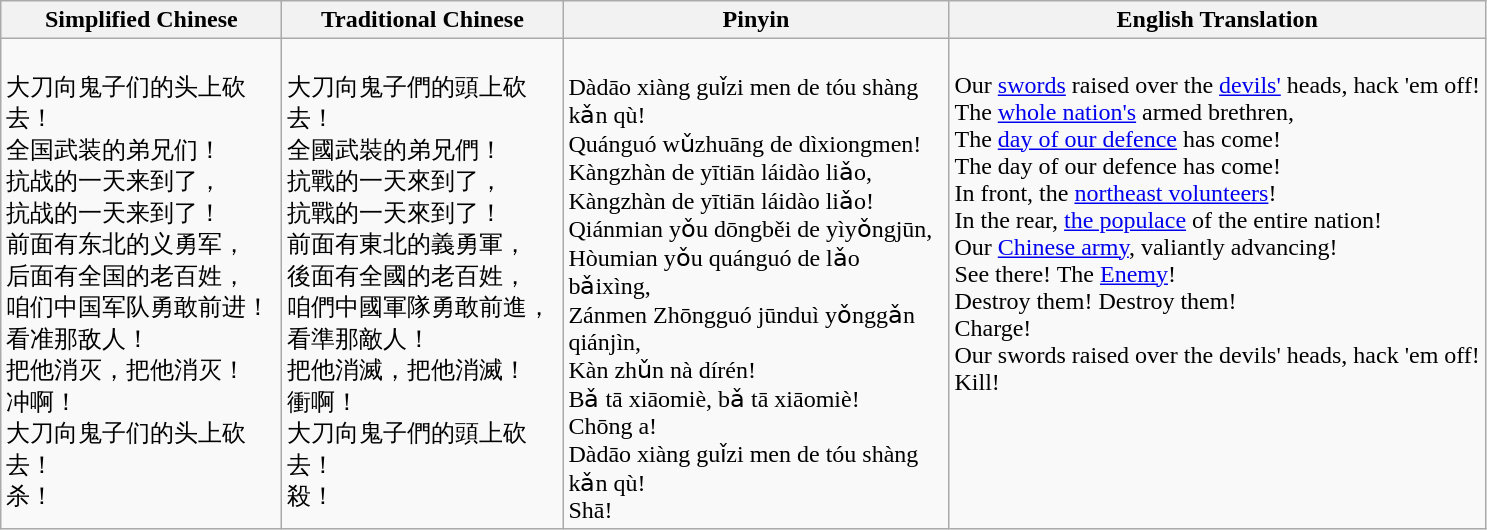<table class="wikitable">
<tr>
<th width="180">Simplified Chinese</th>
<th width="180">Traditional Chinese</th>
<th width="250">Pinyin</th>
<th>English Translation</th>
</tr>
<tr valign="top">
<td><br>大刀向鬼子们的头上砍去！<br>
全国武装的弟兄们！<br>
抗战的一天来到了，<br>
抗战的一天来到了！<br>
前面有东北的义勇军，<br>
后面有全国的老百姓，<br>
咱们中国军队勇敢前进！<br>
看准那敌人！<br>
把他消灭，把他消灭！<br>
冲啊！<br>
大刀向鬼子们的头上砍去！<br>
杀！<br></td>
<td><br>大刀向鬼子們的頭上砍去！<br>
全國武裝的弟兄們！<br>
抗戰的一天來到了，<br>
抗戰的一天來到了！<br>
前面有東北的義勇軍，<br>
後面有全國的老百姓，<br>
咱們中國軍隊勇敢前進，<br>
看準那敵人！<br>
把他消滅，把他消滅！<br>
衝啊！<br>
大刀向鬼子們的頭上砍去！<br>
殺！</td>
<td><br>Dàdāo xiàng guǐzi men de tóu shàng kǎn qù!<br>
Quánguó wǔzhuāng de dìxiongmen!<br>
Kàngzhàn de yītiān láidào liǎo,<br>
Kàngzhàn de yītiān láidào liǎo!<br>
Qiánmian yǒu dōngběi de yìyǒngjūn,<br>
Hòumian yǒu quánguó de lǎo bǎixìng,<br>
Zánmen Zhōngguó jūnduì yǒnggǎn qiánjìn,<br>
Kàn zhǔn nà dírén!<br>
Bǎ tā xiāomiè, bǎ tā xiāomiè!<br>
Chōng a!<br>
Dàdāo xiàng guǐzi men de tóu shàng kǎn qù!<br>
Shā!</td>
<td><br>Our <a href='#'>swords</a> raised over the <a href='#'>devils'</a> heads, hack 'em off!<br>
The <a href='#'>whole nation's</a> armed brethren,<br>
The <a href='#'>day of our defence</a> has come!<br>
The day of our defence has come!<br>
In front, the <a href='#'>northeast volunteers</a>!<br>
In the rear, <a href='#'>the populace</a> of the entire nation!<br>
Our <a href='#'>Chinese army</a>, valiantly advancing!<br>
See there! The <a href='#'>Enemy</a>!<br>
Destroy them! Destroy them!<br>
Charge!<br>
Our swords raised over the devils' heads, hack 'em off!<br>
Kill!</td>
</tr>
</table>
